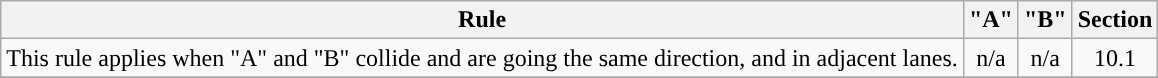<table class="wikitable">
<tr>
<th style="text-align: center;">Rule</th>
<th style="text-align: center;">"A"</th>
<th style="text-align: center;">"B"</th>
<th style="text-align: center;">Section</th>
</tr>
<tr>
<td style="text-align: center;">This rule applies when "A" and "B" collide and are going the same direction, and in adjacent lanes.</td>
<td style="text-align: center;">n/a</td>
<td style="text-align: center;">n/a</td>
<td style="text-align: center;">10.1</td>
</tr>
<tr>
</tr>
</table>
